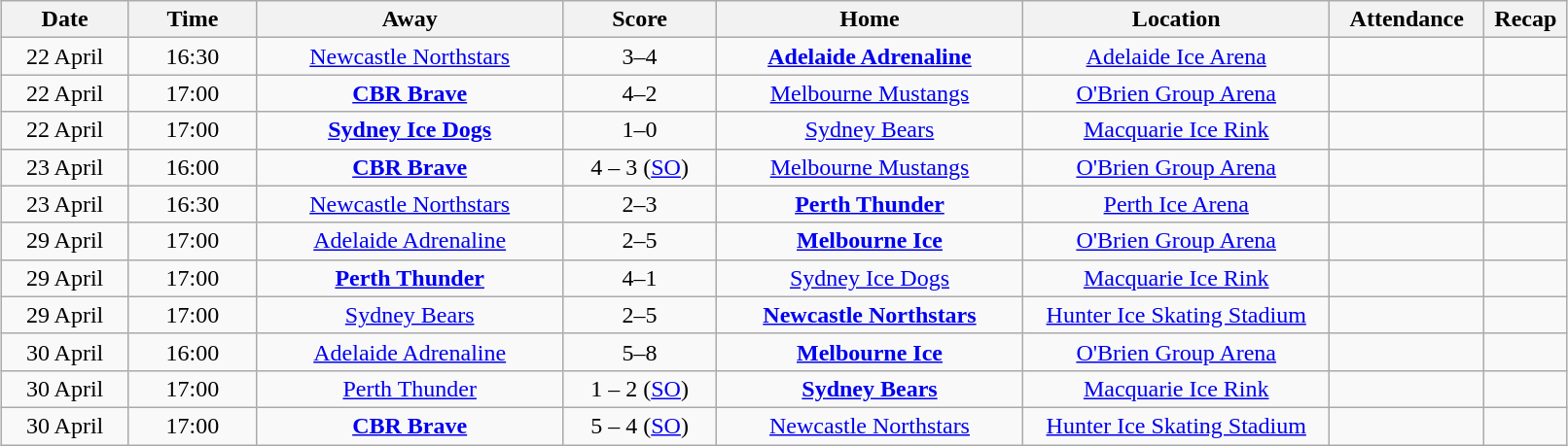<table class="wikitable" width="85%" style="margin: 1em auto 1em auto">
<tr>
<th width="5%">Date</th>
<th width="5%">Time</th>
<th width="12%">Away</th>
<th width="6%">Score</th>
<th width="12%">Home</th>
<th width="12%">Location</th>
<th width="3%">Attendance</th>
<th width="1%">Recap</th>
</tr>
<tr align="center">
<td>22 April</td>
<td>16:30</td>
<td><a href='#'>Newcastle Northstars</a></td>
<td>3–4</td>
<td><strong><a href='#'>Adelaide Adrenaline</a></strong></td>
<td><a href='#'>Adelaide Ice Arena</a></td>
<td></td>
<td></td>
</tr>
<tr align="center">
<td>22 April</td>
<td>17:00</td>
<td><strong><a href='#'>CBR Brave</a></strong></td>
<td>4–2</td>
<td><a href='#'>Melbourne Mustangs</a></td>
<td><a href='#'>O'Brien Group Arena</a></td>
<td></td>
<td></td>
</tr>
<tr align="center">
<td>22 April</td>
<td>17:00</td>
<td><strong><a href='#'>Sydney Ice Dogs</a></strong></td>
<td>1–0</td>
<td><a href='#'>Sydney Bears</a></td>
<td><a href='#'>Macquarie Ice Rink</a></td>
<td></td>
<td></td>
</tr>
<tr align="center">
<td>23 April</td>
<td>16:00</td>
<td><strong><a href='#'>CBR Brave</a></strong></td>
<td>4 – 3 (<a href='#'>SO</a>)</td>
<td><a href='#'>Melbourne Mustangs</a></td>
<td><a href='#'>O'Brien Group Arena</a></td>
<td></td>
<td></td>
</tr>
<tr align="center">
<td>23 April</td>
<td>16:30</td>
<td><a href='#'>Newcastle Northstars</a></td>
<td>2–3</td>
<td><strong><a href='#'>Perth Thunder</a></strong></td>
<td><a href='#'>Perth Ice Arena</a></td>
<td></td>
<td></td>
</tr>
<tr align="center">
<td>29 April</td>
<td>17:00</td>
<td><a href='#'>Adelaide Adrenaline</a></td>
<td>2–5</td>
<td><strong><a href='#'>Melbourne Ice</a></strong></td>
<td><a href='#'>O'Brien Group Arena</a></td>
<td></td>
<td></td>
</tr>
<tr align="center">
<td>29 April</td>
<td>17:00</td>
<td><strong><a href='#'>Perth Thunder</a></strong></td>
<td>4–1</td>
<td><a href='#'>Sydney Ice Dogs</a></td>
<td><a href='#'>Macquarie Ice Rink</a></td>
<td></td>
<td></td>
</tr>
<tr align="center">
<td>29 April</td>
<td>17:00</td>
<td><a href='#'>Sydney Bears</a></td>
<td>2–5</td>
<td><strong><a href='#'>Newcastle Northstars</a></strong></td>
<td><a href='#'>Hunter Ice Skating Stadium</a></td>
<td></td>
<td></td>
</tr>
<tr align="center">
<td>30 April</td>
<td>16:00</td>
<td><a href='#'>Adelaide Adrenaline</a></td>
<td>5–8</td>
<td><strong><a href='#'>Melbourne Ice</a></strong></td>
<td><a href='#'>O'Brien Group Arena</a></td>
<td></td>
<td></td>
</tr>
<tr align="center">
<td>30 April</td>
<td>17:00</td>
<td><a href='#'>Perth Thunder</a></td>
<td>1 – 2 (<a href='#'>SO</a>)</td>
<td><strong><a href='#'>Sydney Bears</a></strong></td>
<td><a href='#'>Macquarie Ice Rink</a></td>
<td></td>
<td></td>
</tr>
<tr align="center">
<td>30 April</td>
<td>17:00</td>
<td><strong><a href='#'>CBR Brave</a></strong></td>
<td>5 – 4 (<a href='#'>SO</a>)</td>
<td><a href='#'>Newcastle Northstars</a></td>
<td><a href='#'>Hunter Ice Skating Stadium</a></td>
<td></td>
<td></td>
</tr>
</table>
